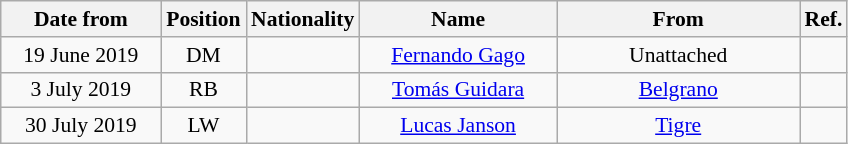<table class="wikitable" style="text-align:center; font-size:90%; ">
<tr>
<th style="background:#; color:#; width:100px;">Date from</th>
<th style="background:#; color:#; width:50px;">Position</th>
<th style="background:#; color:#; width:50px;">Nationality</th>
<th style="background:#; color:#; width:125px;">Name</th>
<th style="background:#; color:#; width:155px;">From</th>
<th style="background:#; color:#; width:25px;">Ref.</th>
</tr>
<tr>
<td>19 June 2019</td>
<td>DM</td>
<td></td>
<td><a href='#'>Fernando Gago</a></td>
<td>Unattached</td>
<td></td>
</tr>
<tr>
<td>3 July 2019</td>
<td>RB</td>
<td></td>
<td><a href='#'>Tomás Guidara</a></td>
<td> <a href='#'>Belgrano</a></td>
<td></td>
</tr>
<tr>
<td>30 July 2019</td>
<td>LW</td>
<td></td>
<td><a href='#'>Lucas Janson</a></td>
<td> <a href='#'>Tigre</a></td>
<td></td>
</tr>
</table>
